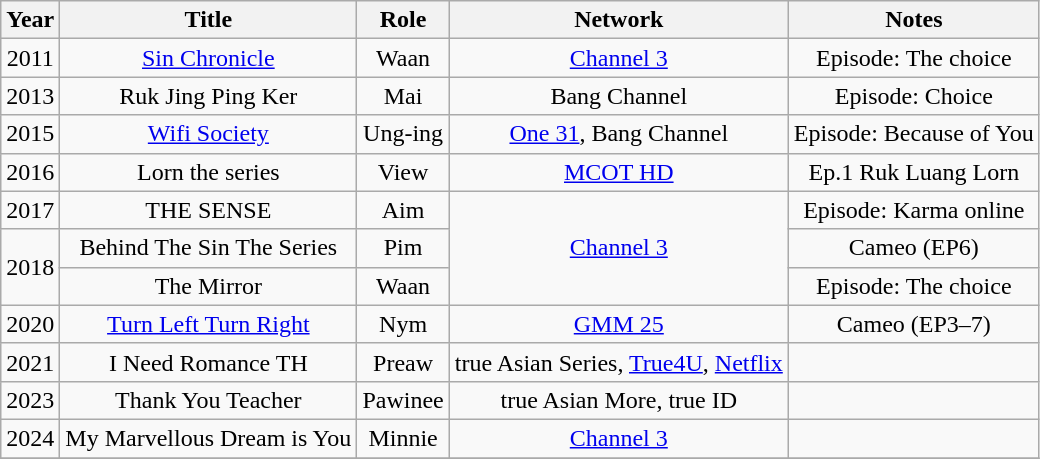<table class="wikitable sortable">
<tr>
<th>Year</th>
<th>Title</th>
<th>Role</th>
<th>Network</th>
<th>Notes</th>
</tr>
<tr>
<td align = "center">2011</td>
<td align = "center"><a href='#'>Sin Chronicle</a></td>
<td align = "center">Waan</td>
<td align = "center"><a href='#'>Channel 3</a></td>
<td align = "center">Episode: The choice</td>
</tr>
<tr>
<td align = "center">2013</td>
<td align = "center">Ruk Jing Ping Ker</td>
<td align = "center">Mai</td>
<td align = "center">Bang Channel</td>
<td align = "center">Episode: Choice</td>
</tr>
<tr>
<td align = "center">2015</td>
<td align = "center"><a href='#'>Wifi Society</a></td>
<td align = "center">Ung-ing</td>
<td align = "center"><a href='#'>One 31</a>, Bang Channel</td>
<td align = "center">Episode: Because of You</td>
</tr>
<tr>
<td align = "center">2016</td>
<td align = "center">Lorn the series</td>
<td align = "center">View</td>
<td align = "center"><a href='#'>MCOT HD</a></td>
<td align = "center">Ep.1 Ruk Luang Lorn</td>
</tr>
<tr>
<td align = "center">2017</td>
<td align = "center">THE SENSE</td>
<td align = "center">Aim</td>
<td rowspan = "3" align = "center"><a href='#'>Channel 3</a></td>
<td align = "center">Episode: Karma online</td>
</tr>
<tr>
<td rowspan = "2" align = "center">2018</td>
<td align = "center">Behind The Sin The Series</td>
<td align = "center">Pim</td>
<td align = "center">Cameo (EP6)</td>
</tr>
<tr>
<td align = "center">The Mirror</td>
<td align = "center">Waan</td>
<td align = "center">Episode: The choice</td>
</tr>
<tr>
<td align = "center">2020</td>
<td align = "center"><a href='#'>Turn Left Turn Right</a></td>
<td align = "center">Nym</td>
<td align = "center"><a href='#'>GMM 25</a></td>
<td align = "center">Cameo (EP3–7)</td>
</tr>
<tr>
<td align = "center">2021</td>
<td align = "center">I Need Romance TH</td>
<td align = "center">Preaw</td>
<td align = "center">true Asian Series, <a href='#'>True4U</a>, <a href='#'>Netflix</a></td>
<td align = "center"></td>
</tr>
<tr>
<td align = "center">2023</td>
<td align = "center">Thank You Teacher</td>
<td align = "center">Pawinee</td>
<td align="center">true Asian More, true ID</td>
<td align = "center"></td>
</tr>
<tr>
<td align = "center">2024</td>
<td align = "center">My Marvellous Dream is You</td>
<td align = "center">Minnie</td>
<td align = "center"><a href='#'>Channel 3</a></td>
<td align = "center"></td>
</tr>
<tr>
</tr>
</table>
